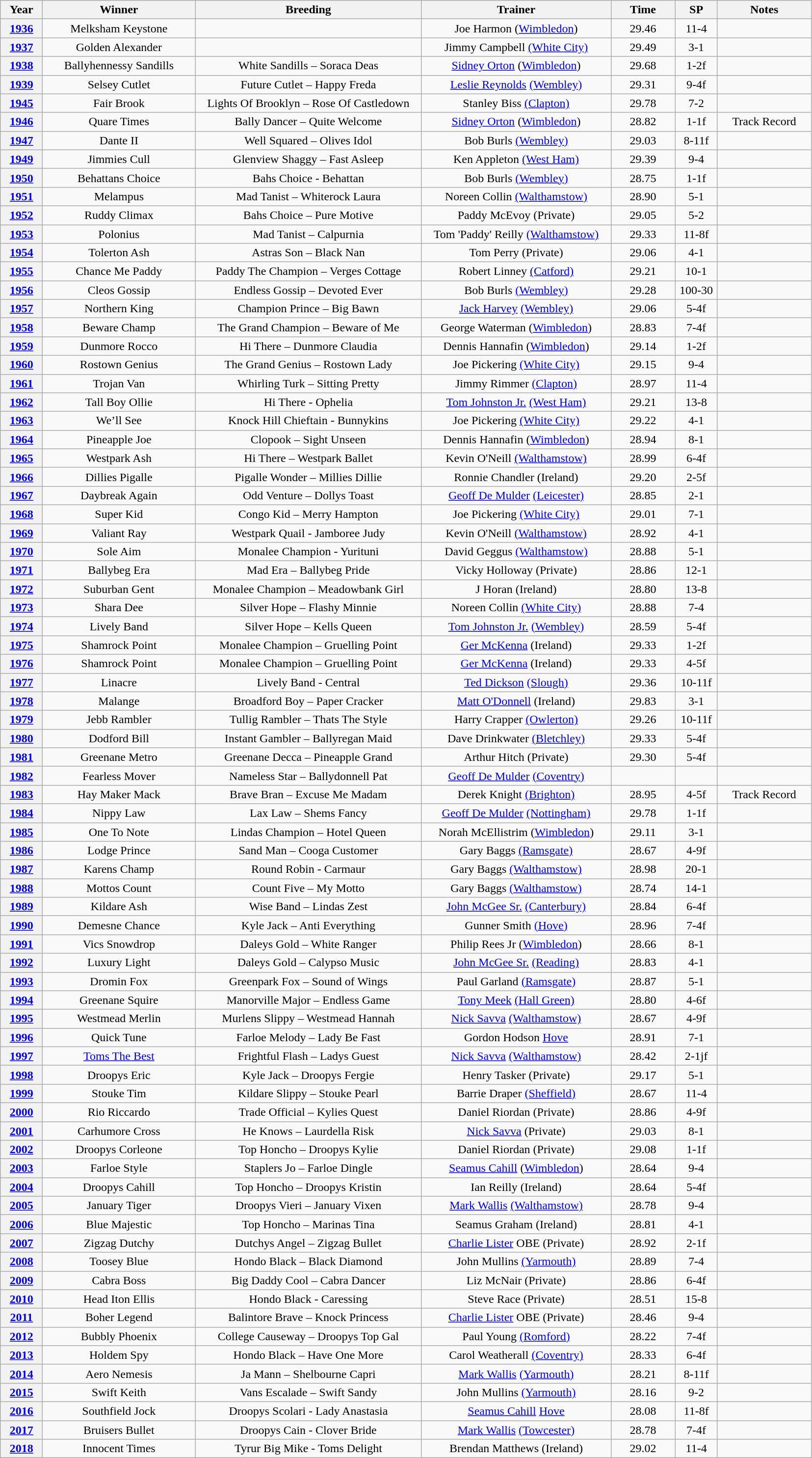<table class="wikitable" style="text-align:center">
<tr>
<th width=50>Year</th>
<th width=200>Winner</th>
<th width=300>Breeding</th>
<th width=250>Trainer</th>
<th width=80>Time</th>
<th width=50>SP</th>
<th width=120>Notes</th>
</tr>
<tr>
<th><a href='#'>1936</a></th>
<td>Melksham Keystone</td>
<td></td>
<td>Joe Harmon  (<a href='#'>Wimbledon</a>)</td>
<td>29.46</td>
<td>11-4</td>
<td></td>
</tr>
<tr>
<th><a href='#'>1937</a></th>
<td>Golden Alexander</td>
<td></td>
<td>Jimmy Campbell <a href='#'>(White City)</a></td>
<td>29.49</td>
<td>3-1</td>
<td></td>
</tr>
<tr>
<th><a href='#'>1938</a></th>
<td>Ballyhennessy Sandills</td>
<td>White Sandills – Soraca Deas</td>
<td><a href='#'>Sidney Orton</a> (<a href='#'>Wimbledon</a>)</td>
<td>29.68</td>
<td>1-2f</td>
<td></td>
</tr>
<tr>
<th><a href='#'>1939</a></th>
<td>Selsey Cutlet</td>
<td>Future Cutlet – Happy Freda</td>
<td><a href='#'>Leslie Reynolds</a> <a href='#'>(Wembley)</a></td>
<td>29.31</td>
<td>9-4f</td>
<td></td>
</tr>
<tr>
<th><a href='#'>1945</a></th>
<td>Fair Brook</td>
<td>Lights Of Brooklyn – Rose Of Castledown</td>
<td>Stanley Biss <a href='#'>(Clapton)</a></td>
<td>29.78</td>
<td>7-2</td>
<td></td>
</tr>
<tr>
<th><a href='#'>1946</a></th>
<td>Quare Times</td>
<td>Bally Dancer – Quite Welcome</td>
<td><a href='#'>Sidney Orton</a> (<a href='#'>Wimbledon</a>)</td>
<td>28.82</td>
<td>1-1f</td>
<td>Track Record</td>
</tr>
<tr>
<th><a href='#'>1947</a></th>
<td>Dante II</td>
<td>Well Squared – Olives Idol</td>
<td>Bob Burls <a href='#'>(Wembley)</a></td>
<td>29.03</td>
<td>8-11f</td>
<td></td>
</tr>
<tr>
<th><a href='#'>1949</a></th>
<td>Jimmies Cull</td>
<td>Glenview Shaggy – Fast Asleep</td>
<td>Ken Appleton <a href='#'>(West Ham)</a></td>
<td>29.39</td>
<td>9-4</td>
<td></td>
</tr>
<tr>
<th><a href='#'>1950</a></th>
<td>Behattans Choice</td>
<td>Bahs Choice - Behattan</td>
<td>Bob Burls <a href='#'>(Wembley)</a></td>
<td>28.75</td>
<td>1-1f</td>
<td></td>
</tr>
<tr>
<th><a href='#'>1951</a></th>
<td>Melampus</td>
<td>Mad Tanist – Whiterock Laura</td>
<td>Noreen Collin <a href='#'>(Walthamstow)</a></td>
<td>28.90</td>
<td>5-1</td>
<td></td>
</tr>
<tr>
<th><a href='#'>1952</a></th>
<td>Ruddy Climax</td>
<td>Bahs Choice – Pure Motive</td>
<td>Paddy McEvoy (Private)</td>
<td>29.05</td>
<td>5-2</td>
<td></td>
</tr>
<tr>
<th><a href='#'>1953</a></th>
<td>Polonius</td>
<td>Mad Tanist – Calpurnia</td>
<td>Tom 'Paddy' Reilly <a href='#'>(Walthamstow)</a></td>
<td>29.33</td>
<td>11-8f</td>
<td></td>
</tr>
<tr>
<th><a href='#'>1954</a></th>
<td>Tolerton Ash</td>
<td>Astras Son – Black Nan</td>
<td>Tom Perry (Private)</td>
<td>29.06</td>
<td>4-1</td>
<td></td>
</tr>
<tr>
<th><a href='#'>1955</a></th>
<td>Chance Me Paddy</td>
<td>Paddy The Champion – Verges Cottage</td>
<td>Robert Linney <a href='#'>(Catford)</a></td>
<td>29.21</td>
<td>10-1</td>
<td></td>
</tr>
<tr>
<th><a href='#'>1956</a></th>
<td>Cleos Gossip</td>
<td>Endless Gossip – Devoted Ever</td>
<td>Bob Burls <a href='#'>(Wembley)</a></td>
<td>29.28</td>
<td>100-30</td>
<td></td>
</tr>
<tr>
<th><a href='#'>1957</a></th>
<td>Northern King</td>
<td>Champion Prince – Big Bawn</td>
<td><a href='#'>Jack Harvey</a> <a href='#'>(Wembley)</a></td>
<td>29.06</td>
<td>5-4f</td>
<td></td>
</tr>
<tr>
<th><a href='#'>1958</a></th>
<td>Beware Champ</td>
<td>The Grand Champion – Beware of Me</td>
<td>George Waterman (<a href='#'>Wimbledon</a>)</td>
<td>28.83</td>
<td>7-4f</td>
<td></td>
</tr>
<tr>
<th><a href='#'>1959</a></th>
<td>Dunmore Rocco</td>
<td>Hi There – Dunmore Claudia</td>
<td>Dennis Hannafin (<a href='#'>Wimbledon</a>)</td>
<td>29.14</td>
<td>1-2f</td>
<td></td>
</tr>
<tr>
<th><a href='#'>1960</a></th>
<td>Rostown Genius</td>
<td>The Grand Genius – Rostown Lady</td>
<td>Joe Pickering <a href='#'>(White City)</a></td>
<td>29.15</td>
<td>9-4</td>
<td></td>
</tr>
<tr>
<th><a href='#'>1961</a></th>
<td>Trojan Van</td>
<td>Whirling Turk – Sitting Pretty</td>
<td>Jimmy Rimmer <a href='#'>(Clapton)</a></td>
<td>28.97</td>
<td>11-4</td>
<td></td>
</tr>
<tr>
<th><a href='#'>1962</a></th>
<td>Tall Boy Ollie</td>
<td>Hi There - Ophelia</td>
<td><a href='#'>Tom Johnston Jr.</a> <a href='#'>(West Ham)</a></td>
<td>29.21</td>
<td>13-8</td>
<td></td>
</tr>
<tr>
<th><a href='#'>1963</a></th>
<td>We’ll See</td>
<td>Knock Hill Chieftain - Bunnykins</td>
<td>Joe Pickering <a href='#'>(White City)</a></td>
<td>29.22</td>
<td>4-1</td>
<td></td>
</tr>
<tr>
<th><a href='#'>1964</a></th>
<td>Pineapple Joe</td>
<td>Clopook – Sight Unseen</td>
<td>Dennis Hannafin (<a href='#'>Wimbledon</a>)</td>
<td>28.94</td>
<td>8-1</td>
<td></td>
</tr>
<tr>
<th><a href='#'>1965</a></th>
<td>Westpark Ash</td>
<td>Hi There – Westpark Ballet</td>
<td>Kevin O'Neill <a href='#'>(Walthamstow)</a></td>
<td>28.99</td>
<td>6-4f</td>
<td></td>
</tr>
<tr>
<th><a href='#'>1966</a></th>
<td>Dillies Pigalle</td>
<td>Pigalle Wonder – Millies Dillie</td>
<td>Ronnie Chandler (Ireland)</td>
<td>29.20</td>
<td>2-5f</td>
<td></td>
</tr>
<tr>
<th><a href='#'>1967</a></th>
<td>Daybreak Again</td>
<td>Odd Venture – Dollys Toast</td>
<td><a href='#'>Geoff De Mulder</a> <a href='#'>(Leicester)</a></td>
<td>28.85</td>
<td>2-1</td>
<td></td>
</tr>
<tr>
<th><a href='#'>1968</a></th>
<td>Super Kid</td>
<td>Congo Kid – Merry Hampton</td>
<td>Joe Pickering <a href='#'>(White City)</a></td>
<td>29.01</td>
<td>7-1</td>
<td></td>
</tr>
<tr>
<th><a href='#'>1969</a></th>
<td>Valiant Ray</td>
<td>Westpark Quail - Jamboree Judy</td>
<td>Kevin O'Neill <a href='#'>(Walthamstow)</a></td>
<td>28.92</td>
<td>4-1</td>
<td></td>
</tr>
<tr>
<th><a href='#'>1970</a></th>
<td>Sole Aim</td>
<td>Monalee Champion - Yurituni</td>
<td>David Geggus <a href='#'>(Walthamstow)</a></td>
<td>28.88</td>
<td>5-1</td>
<td></td>
</tr>
<tr>
<th><a href='#'>1971</a></th>
<td>Ballybeg Era</td>
<td>Mad Era – Ballybeg Pride</td>
<td>Vicky Holloway (Private)</td>
<td>28.86</td>
<td>12-1</td>
<td></td>
</tr>
<tr>
<th><a href='#'>1972</a></th>
<td>Suburban Gent</td>
<td>Monalee Champion – Meadowbank Girl</td>
<td>J Horan (Ireland)</td>
<td>28.80</td>
<td>13-8</td>
<td></td>
</tr>
<tr>
<th><a href='#'>1973</a></th>
<td>Shara Dee</td>
<td>Silver Hope – Flashy Minnie</td>
<td>Noreen Collin <a href='#'>(White City)</a></td>
<td>28.88</td>
<td>7-4</td>
<td></td>
</tr>
<tr>
<th><a href='#'>1974</a></th>
<td>Lively Band</td>
<td>Silver Hope – Kells Queen</td>
<td><a href='#'>Tom Johnston Jr.</a> <a href='#'>(Wembley)</a></td>
<td>28.59</td>
<td>5-4f</td>
<td></td>
</tr>
<tr>
<th><a href='#'>1975</a></th>
<td>Shamrock Point</td>
<td>Monalee Champion – Gruelling Point</td>
<td><a href='#'>Ger McKenna</a> (Ireland)</td>
<td>29.33</td>
<td>1-2f</td>
<td></td>
</tr>
<tr>
<th><a href='#'>1976</a></th>
<td>Shamrock Point</td>
<td>Monalee Champion – Gruelling Point</td>
<td><a href='#'>Ger McKenna</a> (Ireland)</td>
<td>29.33</td>
<td>4-5f</td>
<td></td>
</tr>
<tr>
<th><a href='#'>1977</a></th>
<td>Linacre</td>
<td>Lively Band - Central</td>
<td><a href='#'>Ted Dickson</a> <a href='#'>(Slough)</a></td>
<td>29.36</td>
<td>10-11f</td>
<td></td>
</tr>
<tr>
<th><a href='#'>1978</a></th>
<td>Malange</td>
<td>Broadford Boy – Paper Cracker</td>
<td><a href='#'>Matt O'Donnell</a> (Ireland)</td>
<td>29.83</td>
<td>3-1</td>
<td></td>
</tr>
<tr>
<th><a href='#'>1979</a></th>
<td>Jebb Rambler</td>
<td>Tullig Rambler – Thats The Style</td>
<td>Harry Crapper <a href='#'>(Owlerton)</a></td>
<td>29.26</td>
<td>10-11f</td>
<td></td>
</tr>
<tr>
<th><a href='#'>1980</a></th>
<td>Dodford Bill</td>
<td>Instant Gambler – Ballyregan Maid</td>
<td>Dave Drinkwater <a href='#'>(Bletchley)</a></td>
<td>29.33</td>
<td>5-4f</td>
<td></td>
</tr>
<tr>
<th><a href='#'>1981</a></th>
<td>Greenane Metro</td>
<td>Greenane Decca – Pineapple Grand</td>
<td>Arthur Hitch (Private)</td>
<td>29.30</td>
<td>5-4f</td>
<td></td>
</tr>
<tr>
<th><a href='#'>1982</a></th>
<td>Fearless Mover</td>
<td>Nameless Star – Ballydonnell Pat</td>
<td><a href='#'>Geoff De Mulder</a> <a href='#'>(Coventry)</a></td>
<td></td>
<td></td>
<td></td>
</tr>
<tr>
<th><a href='#'>1983</a></th>
<td>Hay Maker Mack</td>
<td>Brave Bran – Excuse Me Madam</td>
<td>Derek Knight <a href='#'>(Brighton)</a></td>
<td>28.95</td>
<td>4-5f</td>
<td>Track Record</td>
</tr>
<tr>
<th><a href='#'>1984</a></th>
<td>Nippy Law</td>
<td>Lax Law – Shems Fancy</td>
<td><a href='#'>Geoff De Mulder</a> <a href='#'>(Nottingham)</a></td>
<td>29.78</td>
<td>1-1f</td>
<td></td>
</tr>
<tr>
<th><a href='#'>1985</a></th>
<td>One To Note</td>
<td>Lindas Champion – Hotel Queen</td>
<td>Norah McEllistrim (<a href='#'>Wimbledon</a>)</td>
<td>29.11</td>
<td>3-1</td>
<td></td>
</tr>
<tr>
<th><a href='#'>1986</a></th>
<td>Lodge Prince</td>
<td>Sand Man – Cooga Customer</td>
<td>Gary Baggs <a href='#'>(Ramsgate)</a></td>
<td>28.67</td>
<td>4-9f</td>
<td></td>
</tr>
<tr>
<th><a href='#'>1987</a></th>
<td>Karens Champ</td>
<td>Round Robin - Carmaur</td>
<td>Gary Baggs <a href='#'>(Walthamstow)</a></td>
<td>28.98</td>
<td>20-1</td>
<td></td>
</tr>
<tr>
<th><a href='#'>1988</a></th>
<td>Mottos Count</td>
<td>Count Five – My Motto</td>
<td>Gary Baggs <a href='#'>(Walthamstow)</a></td>
<td>28.74</td>
<td>14-1</td>
<td></td>
</tr>
<tr>
<th><a href='#'>1989</a></th>
<td>Kildare Ash</td>
<td>Wise Band – Lindas Zest</td>
<td><a href='#'>John McGee Sr.</a> <a href='#'>(Canterbury)</a></td>
<td>28.84</td>
<td>6-4f</td>
<td></td>
</tr>
<tr>
<th><a href='#'>1990</a></th>
<td>Demesne Chance</td>
<td>Kyle Jack – Anti Everything</td>
<td>Gunner Smith <a href='#'>(Hove)</a></td>
<td>28.96</td>
<td>7-4f</td>
<td></td>
</tr>
<tr>
<th><a href='#'>1991</a></th>
<td>Vics Snowdrop</td>
<td>Daleys Gold – White Ranger</td>
<td>Philip Rees Jr (<a href='#'>Wimbledon</a>)</td>
<td>28.66</td>
<td>8-1</td>
<td></td>
</tr>
<tr>
<th><a href='#'>1992</a></th>
<td>Luxury Light</td>
<td>Daleys Gold – Calypso Music</td>
<td><a href='#'>John McGee Sr.</a> <a href='#'>(Reading)</a></td>
<td>28.83</td>
<td>4-1</td>
<td></td>
</tr>
<tr>
<th><a href='#'>1993</a></th>
<td>Dromin Fox</td>
<td>Greenpark Fox – Sound of Wings</td>
<td>Paul Garland <a href='#'>(Ramsgate)</a></td>
<td>28.87</td>
<td>5-1</td>
<td></td>
</tr>
<tr>
<th><a href='#'>1994</a></th>
<td>Greenane Squire</td>
<td>Manorville Major – Endless Game</td>
<td><a href='#'>Tony Meek</a> <a href='#'>(Hall Green)</a></td>
<td>28.80</td>
<td>4-6f</td>
<td></td>
</tr>
<tr>
<th><a href='#'>1995</a></th>
<td>Westmead Merlin</td>
<td>Murlens Slippy – Westmead Hannah</td>
<td><a href='#'>Nick Savva</a> <a href='#'>(Walthamstow)</a></td>
<td>28.67</td>
<td>4-9f</td>
<td></td>
</tr>
<tr>
<th><a href='#'>1996</a></th>
<td>Quick Tune</td>
<td>Farloe Melody – Lady Be Fast</td>
<td>Gordon Hodson <a href='#'>Hove</a></td>
<td>28.91</td>
<td>7-1</td>
<td></td>
</tr>
<tr>
<th><a href='#'>1997</a></th>
<td><a href='#'>Toms The Best</a></td>
<td>Frightful Flash – Ladys Guest</td>
<td><a href='#'>Nick Savva</a> <a href='#'>(Walthamstow)</a></td>
<td>28.42</td>
<td>2-1jf</td>
<td></td>
</tr>
<tr>
<th><a href='#'>1998</a></th>
<td>Droopys Eric</td>
<td>Kyle Jack – Droopys Fergie</td>
<td>Henry Tasker (Private)</td>
<td>29.17</td>
<td>5-1</td>
<td></td>
</tr>
<tr>
<th><a href='#'>1999</a></th>
<td>Stouke Tim</td>
<td>Kildare Slippy – Stouke Pearl</td>
<td>Barrie Draper <a href='#'>(Sheffield)</a></td>
<td>28.67</td>
<td>11-4</td>
<td></td>
</tr>
<tr>
<th><a href='#'>2000</a></th>
<td>Rio Riccardo</td>
<td>Trade Official – Kylies Quest</td>
<td>Daniel Riordan (Private)</td>
<td>28.86</td>
<td>4-9f</td>
<td></td>
</tr>
<tr>
<th><a href='#'>2001</a></th>
<td>Carhumore Cross</td>
<td>He Knows – Laurdella Risk</td>
<td><a href='#'>Nick Savva</a> (Private)</td>
<td>29.03</td>
<td>8-1</td>
<td></td>
</tr>
<tr>
<th><a href='#'>2002</a></th>
<td>Droopys Corleone</td>
<td>Top Honcho – Droopys Kylie</td>
<td>Daniel Riordan (Private)</td>
<td>29.08</td>
<td>1-1f</td>
<td></td>
</tr>
<tr>
<th><a href='#'>2003</a></th>
<td>Farloe Style</td>
<td>Staplers Jo – Farloe Dingle</td>
<td><a href='#'>Seamus Cahill</a> (<a href='#'>Wimbledon</a>)</td>
<td>28.64</td>
<td>9-4</td>
<td></td>
</tr>
<tr>
<th><a href='#'>2004</a></th>
<td>Droopys Cahill</td>
<td>Top Honcho – Droopys Kristin</td>
<td>Ian Reilly (Ireland)</td>
<td>28.64</td>
<td>5-4f</td>
<td></td>
</tr>
<tr>
<th><a href='#'>2005</a></th>
<td>January Tiger </td>
<td>Droopys Vieri – January Vixen</td>
<td><a href='#'>Mark Wallis</a> <a href='#'>(Walthamstow)</a></td>
<td>28.78</td>
<td>9-4</td>
<td></td>
</tr>
<tr>
<th><a href='#'>2006</a></th>
<td>Blue Majestic </td>
<td>Top Honcho – Marinas Tina</td>
<td>Seamus Graham (Ireland)</td>
<td>28.81</td>
<td>4-1</td>
<td></td>
</tr>
<tr>
<th><a href='#'>2007</a></th>
<td>Zigzag Dutchy </td>
<td>Dutchys Angel – Zigzag Bullet</td>
<td><a href='#'>Charlie Lister</a> OBE (Private)</td>
<td>28.92</td>
<td>2-1f</td>
<td></td>
</tr>
<tr>
<th><a href='#'>2008</a></th>
<td>Toosey Blue </td>
<td>Hondo Black – Black Diamond</td>
<td>John Mullins <a href='#'>(Yarmouth)</a></td>
<td>28.89</td>
<td>7-4</td>
<td></td>
</tr>
<tr>
<th><a href='#'>2009</a></th>
<td>Cabra Boss </td>
<td>Big Daddy Cool – Cabra Dancer</td>
<td>Liz McNair (Private)</td>
<td>28.86</td>
<td>6-4f</td>
<td></td>
</tr>
<tr>
<th><a href='#'>2010</a></th>
<td>Head Iton Ellis </td>
<td>Hondo Black - Caressing</td>
<td>Steve Race (Private)</td>
<td>28.51</td>
<td>15-8</td>
<td></td>
</tr>
<tr>
<th><a href='#'>2011</a></th>
<td>Boher Legend </td>
<td>Balintore Brave – Knock Princess</td>
<td><a href='#'>Charlie Lister</a> OBE (Private)</td>
<td>28.46</td>
<td>9-4</td>
<td></td>
</tr>
<tr>
<th><a href='#'>2012</a></th>
<td>Bubbly Phoenix	</td>
<td>College Causeway – Droopys Top Gal</td>
<td>Paul Young <a href='#'>(Romford)</a></td>
<td>28.22</td>
<td>7-4f</td>
<td></td>
</tr>
<tr>
<th><a href='#'>2013</a></th>
<td>Holdem Spy </td>
<td>Hondo Black – Have One More</td>
<td>Carol Weatherall <a href='#'>(Coventry)</a></td>
<td>28.33</td>
<td>6-4f</td>
<td></td>
</tr>
<tr>
<th><a href='#'>2014</a></th>
<td>Aero Nemesis </td>
<td>Ja Mann – Shelbourne Capri</td>
<td><a href='#'>Mark Wallis</a> <a href='#'>(Yarmouth)</a></td>
<td>28.21</td>
<td>8-11f</td>
<td></td>
</tr>
<tr>
<th><a href='#'>2015</a></th>
<td>Swift Keith </td>
<td>Vans Escalade – Swift Sandy</td>
<td>John Mullins <a href='#'>(Yarmouth)</a></td>
<td>28.16</td>
<td>9-2</td>
<td></td>
</tr>
<tr>
<th><a href='#'>2016</a></th>
<td>Southfield Jock </td>
<td>Droopys Scolari - Lady Anastasia</td>
<td><a href='#'>Seamus Cahill</a> <a href='#'>Hove</a></td>
<td>28.08</td>
<td>11-8f</td>
<td></td>
</tr>
<tr>
<th><a href='#'>2017</a></th>
<td>Bruisers Bullet </td>
<td>Droopys Cain - Clover Bride</td>
<td><a href='#'>Mark Wallis</a> <a href='#'>(Towcester)</a></td>
<td>28.78</td>
<td>7-4f</td>
<td></td>
</tr>
<tr>
<th><a href='#'>2018</a></th>
<td>Innocent Times	</td>
<td>Tyrur Big Mike - Toms Delight</td>
<td>Brendan Matthews (Ireland)</td>
<td>29.02</td>
<td>11-4</td>
<td></td>
</tr>
</table>
